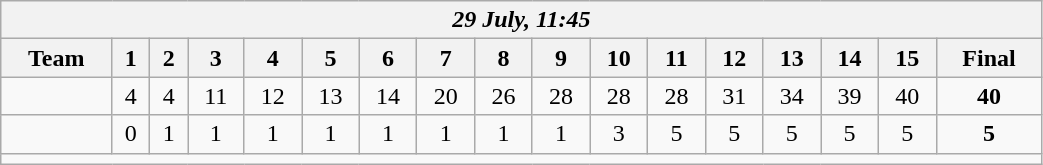<table class=wikitable style="text-align:center; width: 55%">
<tr>
<th colspan=17><em>29 July, 11:45</em></th>
</tr>
<tr>
<th>Team</th>
<th>1</th>
<th>2</th>
<th>3</th>
<th>4</th>
<th>5</th>
<th>6</th>
<th>7</th>
<th>8</th>
<th>9</th>
<th>10</th>
<th>11</th>
<th>12</th>
<th>13</th>
<th>14</th>
<th>15</th>
<th>Final</th>
</tr>
<tr>
<td align=left><strong></strong></td>
<td>4</td>
<td>4</td>
<td>11</td>
<td>12</td>
<td>13</td>
<td>14</td>
<td>20</td>
<td>26</td>
<td>28</td>
<td>28</td>
<td>28</td>
<td>31</td>
<td>34</td>
<td>39</td>
<td>40</td>
<td><strong>40</strong></td>
</tr>
<tr>
<td align=left></td>
<td>0</td>
<td>1</td>
<td>1</td>
<td>1</td>
<td>1</td>
<td>1</td>
<td>1</td>
<td>1</td>
<td>1</td>
<td>3</td>
<td>5</td>
<td>5</td>
<td>5</td>
<td>5</td>
<td>5</td>
<td><strong>5</strong></td>
</tr>
<tr>
<td colspan=17></td>
</tr>
</table>
